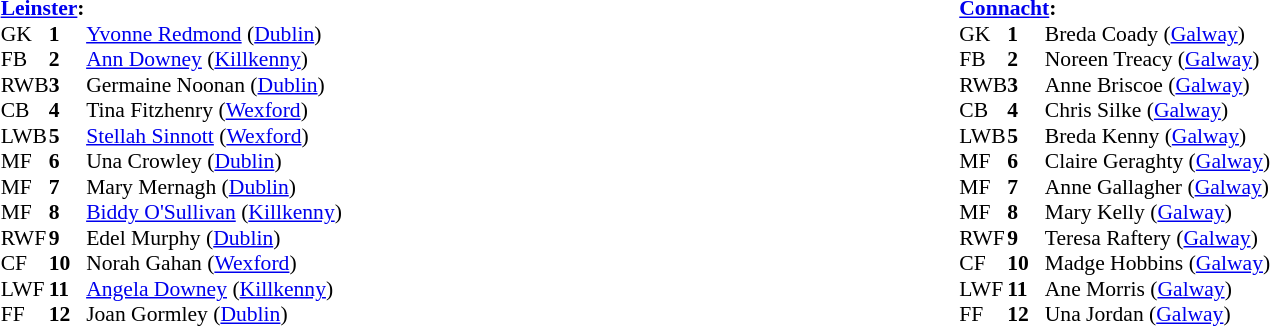<table width="100%">
<tr>
<td valign="top"></td>
<td valign="top" width="50%"><br><table style="font-size: 90%" cellspacing="0" cellpadding="0" align=center>
<tr>
<td colspan="4"><strong><a href='#'>Leinster</a>:</strong></td>
</tr>
<tr>
<th width="25"></th>
<th width="25"></th>
</tr>
<tr>
<td>GK</td>
<td><strong>1</strong></td>
<td><a href='#'>Yvonne Redmond</a> (<a href='#'>Dublin</a>)</td>
</tr>
<tr>
<td>FB</td>
<td><strong>2</strong></td>
<td><a href='#'>Ann Downey</a> (<a href='#'>Killkenny</a>)</td>
</tr>
<tr>
<td>RWB</td>
<td><strong>3</strong></td>
<td>Germaine Noonan (<a href='#'>Dublin</a>)</td>
</tr>
<tr>
<td>CB</td>
<td><strong>4</strong></td>
<td>Tina Fitzhenry (<a href='#'>Wexford</a>)</td>
</tr>
<tr>
<td>LWB</td>
<td><strong>5</strong></td>
<td><a href='#'>Stellah Sinnott</a> (<a href='#'>Wexford</a>)</td>
</tr>
<tr>
<td>MF</td>
<td><strong>6</strong></td>
<td>Una Crowley (<a href='#'>Dublin</a>)</td>
</tr>
<tr>
<td>MF</td>
<td><strong>7</strong></td>
<td>Mary Mernagh (<a href='#'>Dublin</a>)</td>
</tr>
<tr>
<td>MF</td>
<td><strong>8</strong></td>
<td><a href='#'>Biddy O'Sullivan</a> (<a href='#'>Killkenny</a>)</td>
</tr>
<tr>
<td>RWF</td>
<td><strong>9</strong></td>
<td>Edel Murphy (<a href='#'>Dublin</a>)</td>
</tr>
<tr>
<td>CF</td>
<td><strong>10</strong></td>
<td>Norah Gahan (<a href='#'>Wexford</a>)</td>
</tr>
<tr>
<td>LWF</td>
<td><strong>11</strong></td>
<td><a href='#'>Angela Downey</a> (<a href='#'>Killkenny</a>)</td>
</tr>
<tr>
<td>FF</td>
<td><strong>12</strong></td>
<td>Joan Gormley (<a href='#'>Dublin</a>)</td>
</tr>
<tr>
</tr>
</table>
</td>
<td valign="top" width="50%"><br><table style="font-size: 90%" cellspacing="0" cellpadding="0" align=center>
<tr>
<td colspan="4"><strong><a href='#'>Connacht</a>:</strong></td>
</tr>
<tr>
<th width="25"></th>
<th width="25"></th>
</tr>
<tr>
<td>GK</td>
<td><strong>1</strong></td>
<td>Breda Coady (<a href='#'>Galway</a>)</td>
</tr>
<tr>
<td>FB</td>
<td><strong>2</strong></td>
<td>Noreen Treacy (<a href='#'>Galway</a>)</td>
</tr>
<tr>
<td>RWB</td>
<td><strong>3</strong></td>
<td>Anne Briscoe (<a href='#'>Galway</a>)</td>
</tr>
<tr>
<td>CB</td>
<td><strong>4</strong></td>
<td>Chris Silke (<a href='#'>Galway</a>)</td>
</tr>
<tr>
<td>LWB</td>
<td><strong>5</strong></td>
<td>Breda Kenny (<a href='#'>Galway</a>)</td>
</tr>
<tr>
<td>MF</td>
<td><strong>6</strong></td>
<td>Claire Geraghty (<a href='#'>Galway</a>)</td>
</tr>
<tr>
<td>MF</td>
<td><strong>7</strong></td>
<td>Anne Gallagher (<a href='#'>Galway</a>)</td>
</tr>
<tr>
<td>MF</td>
<td><strong>8</strong></td>
<td>Mary Kelly (<a href='#'>Galway</a>)</td>
</tr>
<tr>
<td>RWF</td>
<td><strong>9</strong></td>
<td>Teresa Raftery (<a href='#'>Galway</a>)</td>
</tr>
<tr>
<td>CF</td>
<td><strong>10</strong></td>
<td>Madge Hobbins (<a href='#'>Galway</a>)</td>
</tr>
<tr>
<td>LWF</td>
<td><strong>11</strong></td>
<td>Ane Morris (<a href='#'>Galway</a>)</td>
</tr>
<tr>
<td>FF</td>
<td><strong>12</strong></td>
<td>Una Jordan (<a href='#'>Galway</a>)</td>
</tr>
<tr>
</tr>
</table>
</td>
</tr>
</table>
